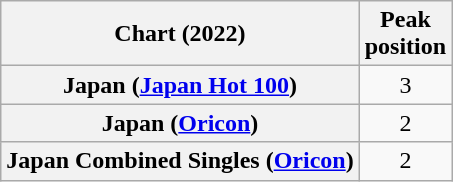<table class="wikitable plainrowheaders sortable" style="text-align:center">
<tr>
<th scope="col">Chart (2022)</th>
<th scope="col">Peak<br>position</th>
</tr>
<tr>
<th scope="row">Japan (<a href='#'>Japan Hot 100</a>)</th>
<td>3</td>
</tr>
<tr>
<th scope="row">Japan (<a href='#'>Oricon</a>)</th>
<td>2</td>
</tr>
<tr>
<th scope="row">Japan Combined Singles (<a href='#'>Oricon</a>)</th>
<td>2</td>
</tr>
</table>
